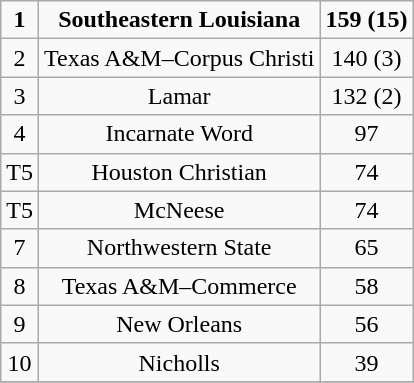<table class="wikitable">
<tr align="center">
<td><strong>1</strong></td>
<td><strong>Southeastern Louisiana</strong></td>
<td><strong>159 (15)</strong></td>
</tr>
<tr align="center">
<td>2</td>
<td>Texas A&M–Corpus Christi</td>
<td>140 (3)</td>
</tr>
<tr align="center">
<td>3</td>
<td>Lamar</td>
<td>132 (2)</td>
</tr>
<tr align="center">
<td>4</td>
<td>Incarnate Word</td>
<td>97</td>
</tr>
<tr align="center">
<td>T5</td>
<td>Houston Christian</td>
<td>74</td>
</tr>
<tr align="center">
<td>T5</td>
<td>McNeese</td>
<td>74</td>
</tr>
<tr align="center">
<td>7</td>
<td>Northwestern State</td>
<td>65</td>
</tr>
<tr align="center">
<td>8</td>
<td>Texas A&M–Commerce</td>
<td>58</td>
</tr>
<tr align="center">
<td>9</td>
<td>New Orleans</td>
<td>56</td>
</tr>
<tr align="center">
<td>10</td>
<td>Nicholls</td>
<td>39</td>
</tr>
<tr align="center">
</tr>
</table>
